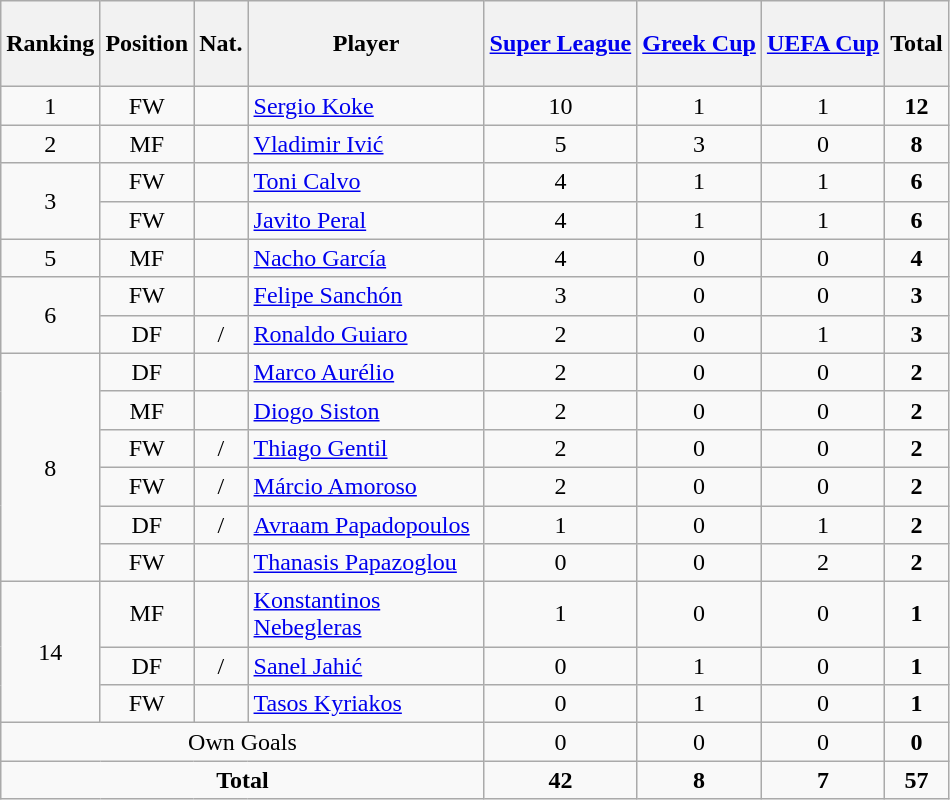<table class="wikitable sortable" style="text-align:center">
<tr>
<th height=50>Ranking</th>
<th height=50>Position</th>
<th height=50>Nat.</th>
<th width=150>Player</th>
<th height=50><a href='#'>Super League</a> </th>
<th height=50><a href='#'>Greek Cup</a></th>
<th height=50><a href='#'>UEFA Cup</a></th>
<th height=50><strong>Total</strong></th>
</tr>
<tr>
<td>1</td>
<td>FW</td>
<td></td>
<td align="left"><a href='#'>Sergio Koke</a></td>
<td>10</td>
<td>1</td>
<td>1</td>
<td><strong>12</strong></td>
</tr>
<tr>
<td>2</td>
<td>MF</td>
<td></td>
<td align="left"><a href='#'>Vladimir Ivić</a></td>
<td>5</td>
<td>3</td>
<td>0</td>
<td><strong>8</strong></td>
</tr>
<tr>
<td rowspan=2>3</td>
<td>FW</td>
<td></td>
<td align="left"><a href='#'>Toni Calvo</a></td>
<td>4</td>
<td>1</td>
<td>1</td>
<td><strong>6</strong></td>
</tr>
<tr>
<td>FW</td>
<td></td>
<td align="left"><a href='#'>Javito Peral</a></td>
<td>4</td>
<td>1</td>
<td>1</td>
<td><strong>6</strong></td>
</tr>
<tr>
<td>5</td>
<td>MF</td>
<td></td>
<td align="left"><a href='#'>Nacho García</a></td>
<td>4</td>
<td>0</td>
<td>0</td>
<td><strong>4</strong></td>
</tr>
<tr>
<td rowspan=2>6</td>
<td>FW</td>
<td></td>
<td align="left"><a href='#'>Felipe Sanchón</a></td>
<td>3</td>
<td>0</td>
<td>0</td>
<td><strong>3</strong></td>
</tr>
<tr>
<td>DF</td>
<td> / </td>
<td align="left"><a href='#'>Ronaldo Guiaro</a></td>
<td>2</td>
<td>0</td>
<td>1</td>
<td><strong>3</strong></td>
</tr>
<tr>
<td rowspan=6>8</td>
<td>DF</td>
<td></td>
<td align="left"><a href='#'>Marco Aurélio</a></td>
<td>2</td>
<td>0</td>
<td>0</td>
<td><strong>2</strong></td>
</tr>
<tr>
<td>MF</td>
<td></td>
<td align="left"><a href='#'>Diogo Siston</a></td>
<td>2</td>
<td>0</td>
<td>0</td>
<td><strong>2</strong></td>
</tr>
<tr>
<td>FW</td>
<td>  / </td>
<td align="left"><a href='#'>Thiago Gentil</a></td>
<td>2</td>
<td>0</td>
<td>0</td>
<td><strong>2</strong></td>
</tr>
<tr>
<td>FW</td>
<td>  / </td>
<td align="left"><a href='#'>Márcio Amoroso</a></td>
<td>2</td>
<td>0</td>
<td>0</td>
<td><strong>2</strong></td>
</tr>
<tr>
<td>DF</td>
<td>  / </td>
<td align="left"><a href='#'>Avraam Papadopoulos</a></td>
<td>1</td>
<td>0</td>
<td>1</td>
<td><strong>2</strong></td>
</tr>
<tr>
<td>FW</td>
<td></td>
<td align="left"><a href='#'>Thanasis Papazoglou</a></td>
<td>0</td>
<td>0</td>
<td>2</td>
<td><strong>2</strong></td>
</tr>
<tr>
<td rowspan=3>14</td>
<td>MF</td>
<td></td>
<td align="left"><a href='#'>Konstantinos Nebegleras</a></td>
<td>1</td>
<td>0</td>
<td>0</td>
<td><strong>1</strong></td>
</tr>
<tr>
<td>DF</td>
<td> / </td>
<td align="left"><a href='#'>Sanel Jahić</a></td>
<td>0</td>
<td>1</td>
<td>0</td>
<td><strong>1</strong></td>
</tr>
<tr>
<td>FW</td>
<td></td>
<td align="left"><a href='#'>Tasos Kyriakos</a></td>
<td>0</td>
<td>1</td>
<td>0</td>
<td><strong>1</strong></td>
</tr>
<tr class="sortbottom">
<td colspan="4">Own Goals</td>
<td>0</td>
<td>0</td>
<td>0</td>
<td><strong>0</strong></td>
</tr>
<tr class="sortbottom">
<td colspan="4"><strong>Total</strong></td>
<td><strong>42</strong></td>
<td><strong>8</strong></td>
<td><strong>7</strong></td>
<td><strong>57</strong></td>
</tr>
</table>
